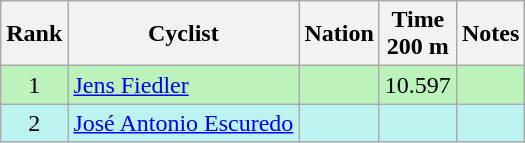<table class="wikitable sortable" style="text-align:center">
<tr>
<th>Rank</th>
<th>Cyclist</th>
<th>Nation</th>
<th>Time<br>200 m</th>
<th>Notes</th>
</tr>
<tr bgcolor=bbf3bb>
<td>1</td>
<td align=left><a href='#'>Jens Fiedler</a></td>
<td align=left></td>
<td>10.597</td>
<td></td>
</tr>
<tr bgcolor=bbf3f>
<td>2</td>
<td align=left><a href='#'>José Antonio Escuredo</a></td>
<td align=left></td>
<td></td>
<td></td>
</tr>
</table>
